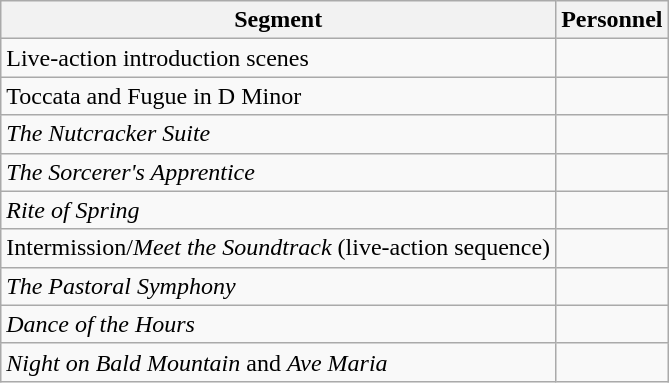<table class="wikitable">
<tr>
<th>Segment</th>
<th>Personnel</th>
</tr>
<tr>
<td>Live-action introduction scenes</td>
<td><br></td>
</tr>
<tr>
<td>Toccata and Fugue in D Minor</td>
<td><br></td>
</tr>
<tr>
<td><em>The Nutcracker Suite</em></td>
<td><br></td>
</tr>
<tr>
<td><em>The Sorcerer's Apprentice</em></td>
<td><br></td>
</tr>
<tr>
<td><em>Rite of Spring</em></td>
<td><br></td>
</tr>
<tr>
<td>Intermission/<em>Meet the Soundtrack</em> (live-action sequence)</td>
<td><br></td>
</tr>
<tr>
<td><em>The Pastoral Symphony</em></td>
<td><br></td>
</tr>
<tr>
<td><em>Dance of the Hours</em></td>
<td><br></td>
</tr>
<tr>
<td><em>Night on Bald Mountain</em> and <em>Ave Maria</em></td>
<td><br></td>
</tr>
</table>
